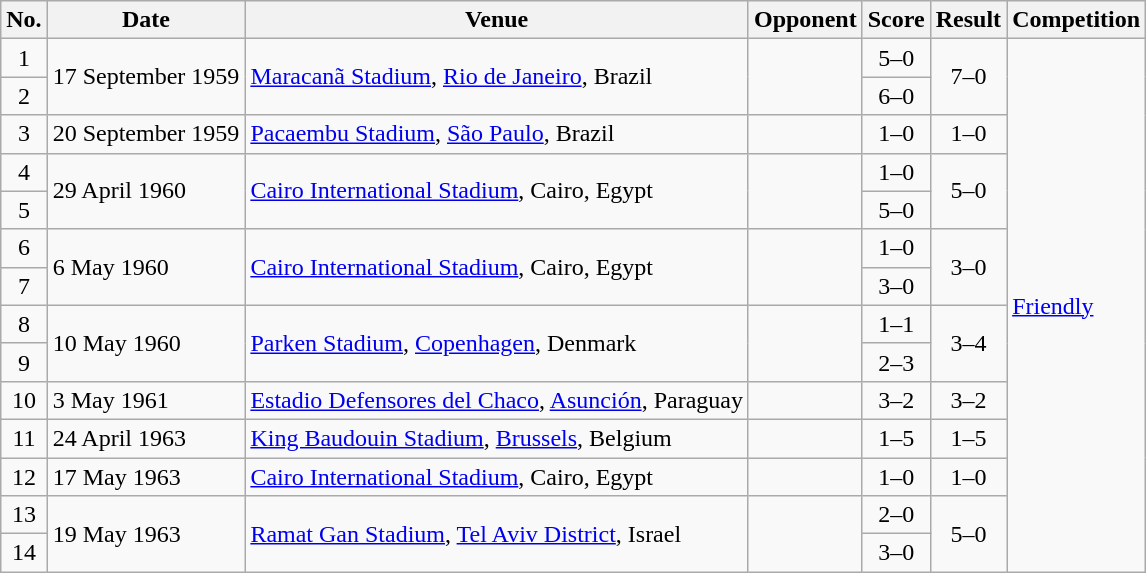<table class="wikitable sortable">
<tr>
<th scope="col">No.</th>
<th scope="col">Date</th>
<th scope="col">Venue</th>
<th scope="col">Opponent</th>
<th scope="col">Score</th>
<th scope="col">Result</th>
<th scope="col">Competition</th>
</tr>
<tr>
<td align="center">1</td>
<td rowspan="2">17 September 1959</td>
<td rowspan="2"><a href='#'>Maracanã Stadium</a>, <a href='#'>Rio de Janeiro</a>, Brazil</td>
<td rowspan="2"></td>
<td align="center">5–0</td>
<td rowspan="2" style="text-align:center">7–0</td>
<td rowspan="14"><a href='#'>Friendly</a></td>
</tr>
<tr>
<td align="center">2</td>
<td align="center">6–0</td>
</tr>
<tr>
<td align="center">3</td>
<td>20 September 1959</td>
<td><a href='#'>Pacaembu Stadium</a>, <a href='#'>São Paulo</a>, Brazil</td>
<td></td>
<td align="center">1–0</td>
<td align="center">1–0</td>
</tr>
<tr>
<td align="center">4</td>
<td rowspan="2">29 April 1960</td>
<td rowspan="2"><a href='#'>Cairo International Stadium</a>, Cairo, Egypt</td>
<td rowspan="2"></td>
<td align="center">1–0</td>
<td rowspan="2" style="text-align:center">5–0</td>
</tr>
<tr>
<td align="center">5</td>
<td align="center">5–0</td>
</tr>
<tr>
<td align="center">6</td>
<td rowspan="2">6 May 1960</td>
<td rowspan="2"><a href='#'>Cairo International Stadium</a>, Cairo, Egypt</td>
<td rowspan="2"></td>
<td align="center">1–0</td>
<td rowspan="2" style="text-align:center">3–0</td>
</tr>
<tr>
<td align="center">7</td>
<td align="center">3–0</td>
</tr>
<tr>
<td align="center">8</td>
<td rowspan="2">10 May 1960</td>
<td rowspan="2"><a href='#'>Parken Stadium</a>, <a href='#'>Copenhagen</a>, Denmark</td>
<td rowspan="2"></td>
<td align="center">1–1</td>
<td rowspan="2" style="text-align:center">3–4</td>
</tr>
<tr>
<td align="center">9</td>
<td align="center">2–3</td>
</tr>
<tr>
<td align="center">10</td>
<td>3 May 1961</td>
<td><a href='#'>Estadio Defensores del Chaco</a>, <a href='#'>Asunción</a>, Paraguay</td>
<td></td>
<td align="center">3–2</td>
<td align="center">3–2</td>
</tr>
<tr>
<td align="center">11</td>
<td>24 April 1963</td>
<td><a href='#'>King Baudouin Stadium</a>, <a href='#'>Brussels</a>, Belgium</td>
<td></td>
<td align="center">1–5</td>
<td align="center">1–5</td>
</tr>
<tr>
<td align="center">12</td>
<td>17 May 1963</td>
<td><a href='#'>Cairo International Stadium</a>, Cairo, Egypt</td>
<td></td>
<td align="center">1–0</td>
<td align="center">1–0</td>
</tr>
<tr>
<td align="center">13</td>
<td rowspan="2">19 May 1963</td>
<td rowspan="2"><a href='#'>Ramat Gan Stadium</a>, <a href='#'>Tel Aviv District</a>, Israel</td>
<td rowspan="2"></td>
<td align="center">2–0</td>
<td rowspan="2" style="text-align:center">5–0</td>
</tr>
<tr>
<td align="center">14</td>
<td align="center">3–0</td>
</tr>
</table>
